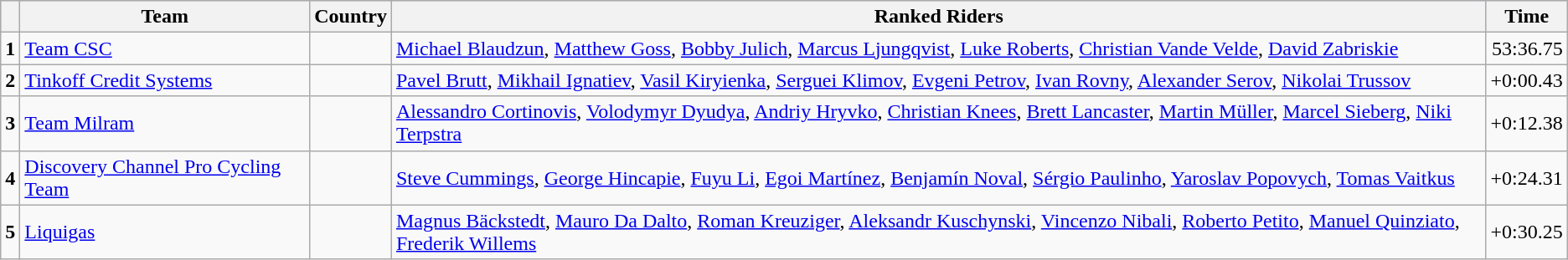<table class="wikitable">
<tr style="background:#ccccff;">
<th></th>
<th>Team</th>
<th>Country</th>
<th>Ranked Riders</th>
<th>Time</th>
</tr>
<tr>
<td><strong>1</strong></td>
<td><a href='#'>Team CSC</a></td>
<td></td>
<td><a href='#'>Michael Blaudzun</a>, <a href='#'>Matthew Goss</a>, <a href='#'>Bobby Julich</a>, <a href='#'>Marcus Ljungqvist</a>, <a href='#'>Luke Roberts</a>, <a href='#'>Christian Vande Velde</a>, <a href='#'>David Zabriskie</a></td>
<td align="right">53:36.75</td>
</tr>
<tr>
<td><strong>2</strong></td>
<td><a href='#'>Tinkoff Credit Systems</a></td>
<td></td>
<td><a href='#'>Pavel Brutt</a>, <a href='#'>Mikhail Ignatiev</a>, <a href='#'>Vasil Kiryienka</a>, <a href='#'>Serguei Klimov</a>, <a href='#'>Evgeni Petrov</a>, <a href='#'>Ivan Rovny</a>, <a href='#'>Alexander Serov</a>, <a href='#'>Nikolai Trussov</a></td>
<td align="right">+0:00.43</td>
</tr>
<tr>
<td><strong>3</strong></td>
<td><a href='#'>Team Milram</a></td>
<td></td>
<td><a href='#'>Alessandro Cortinovis</a>, <a href='#'>Volodymyr Dyudya</a>, <a href='#'>Andriy Hryvko</a>, <a href='#'>Christian Knees</a>, <a href='#'>Brett Lancaster</a>, <a href='#'>Martin Müller</a>, <a href='#'>Marcel Sieberg</a>, <a href='#'>Niki Terpstra</a></td>
<td align="right">+0:12.38</td>
</tr>
<tr>
<td><strong>4</strong></td>
<td><a href='#'>Discovery Channel Pro Cycling Team</a></td>
<td></td>
<td><a href='#'>Steve Cummings</a>, <a href='#'>George Hincapie</a>, <a href='#'>Fuyu Li</a>, <a href='#'>Egoi Martínez</a>, <a href='#'>Benjamín Noval</a>, <a href='#'>Sérgio Paulinho</a>, <a href='#'>Yaroslav Popovych</a>, <a href='#'>Tomas Vaitkus</a></td>
<td align="right">+0:24.31</td>
</tr>
<tr>
<td><strong>5</strong></td>
<td><a href='#'>Liquigas</a></td>
<td></td>
<td><a href='#'>Magnus Bäckstedt</a>, <a href='#'>Mauro Da Dalto</a>, <a href='#'>Roman Kreuziger</a>, <a href='#'>Aleksandr Kuschynski</a>, <a href='#'>Vincenzo Nibali</a>, <a href='#'>Roberto Petito</a>, <a href='#'>Manuel Quinziato</a>, <a href='#'>Frederik Willems</a></td>
<td align="right">+0:30.25</td>
</tr>
</table>
